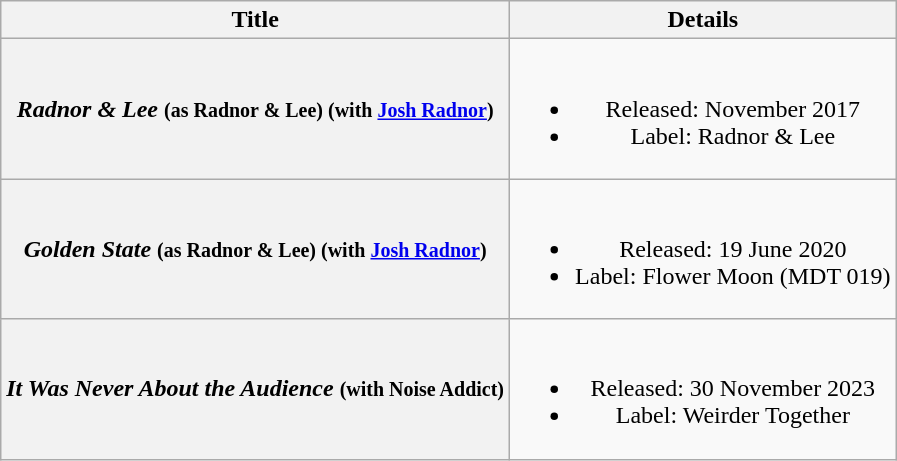<table class="wikitable plainrowheaders" style="text-align:center">
<tr>
<th>Title</th>
<th>Details</th>
</tr>
<tr>
<th scope="row"><em>Radnor & Lee</em> <small>(as Radnor & Lee) (with <a href='#'>Josh Radnor</a>)</small></th>
<td><br><ul><li>Released: November 2017</li><li>Label: Radnor & Lee</li></ul></td>
</tr>
<tr>
<th scope="row"><em>Golden State</em> <small>(as Radnor & Lee) (with <a href='#'>Josh Radnor</a>)</small></th>
<td><br><ul><li>Released: 19 June 2020</li><li>Label: Flower Moon (MDT 019)</li></ul></td>
</tr>
<tr>
<th scope="row"><em>It Was Never About the Audience</em> <small>(with Noise Addict)</small></th>
<td><br><ul><li>Released: 30 November 2023</li><li>Label: Weirder Together</li></ul></td>
</tr>
</table>
